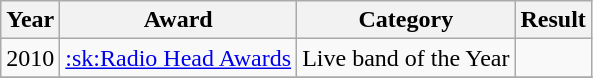<table class="wikitable">
<tr>
<th>Year</th>
<th>Award</th>
<th>Category</th>
<th>Result</th>
</tr>
<tr>
<td rowspan="1">2010</td>
<td><a href='#'>:sk:Radio Head Awards</a></td>
<td>Live band of the Year</td>
<td></td>
</tr>
<tr>
</tr>
</table>
